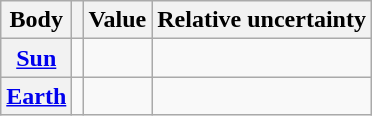<table class=wikitable>
<tr>
<th scope="col">Body</th>
<th scope="col"></th>
<th scope="col">Value</th>
<th scope="col">Relative uncertainty</th>
</tr>
<tr>
<th scope="row"><a href='#'>Sun</a></th>
<td></td>
<td></td>
<td></td>
</tr>
<tr>
<th scope="row"><a href='#'>Earth</a></th>
<td></td>
<td></td>
<td></td>
</tr>
</table>
